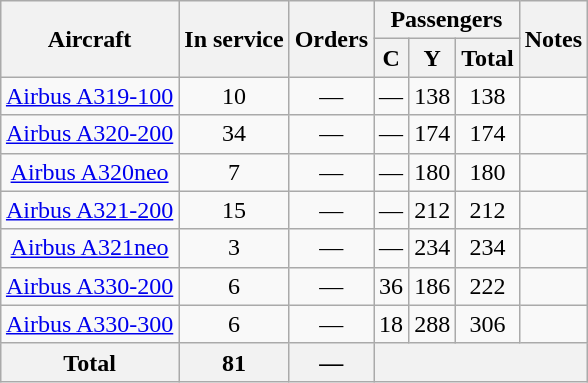<table class="wikitable" style="border-collapse:collapse;text-align:center;margin:auto;">
<tr>
<th rowspan="2">Aircraft</th>
<th rowspan="2">In service</th>
<th rowspan="2">Orders</th>
<th colspan="3">Passengers</th>
<th rowspan="2">Notes</th>
</tr>
<tr>
<th><abbr>C</abbr></th>
<th><abbr>Y</abbr></th>
<th>Total</th>
</tr>
<tr>
<td><a href='#'>Airbus A319-100</a></td>
<td>10</td>
<td>—</td>
<td>—</td>
<td>138</td>
<td>138</td>
<td></td>
</tr>
<tr>
<td><a href='#'>Airbus A320-200</a></td>
<td>34</td>
<td>—</td>
<td>—</td>
<td>174</td>
<td>174</td>
<td></td>
</tr>
<tr>
<td><a href='#'>Airbus A320neo</a></td>
<td>7</td>
<td>—</td>
<td class="unsortable">—</td>
<td>180</td>
<td>180</td>
<td></td>
</tr>
<tr>
<td><a href='#'>Airbus A321-200</a></td>
<td>15</td>
<td>—</td>
<td>—</td>
<td>212</td>
<td>212</td>
<td></td>
</tr>
<tr>
<td><a href='#'>Airbus A321neo</a></td>
<td>3</td>
<td>—</td>
<td>—</td>
<td>234</td>
<td>234</td>
<td></td>
</tr>
<tr>
<td><a href='#'>Airbus A330-200</a></td>
<td>6</td>
<td>—</td>
<td>36</td>
<td>186</td>
<td>222</td>
<td></td>
</tr>
<tr>
<td><a href='#'>Airbus A330-300</a></td>
<td>6</td>
<td>—</td>
<td>18</td>
<td>288</td>
<td>306</td>
<td></td>
</tr>
<tr>
<th>Total</th>
<th>81</th>
<th>—</th>
<th colspan="4"></th>
</tr>
</table>
